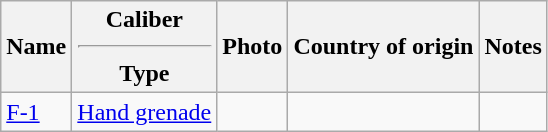<table class="wikitable">
<tr>
<th style="text-align:center;">Name</th>
<th style="text-align:center;">Caliber<hr>Type</th>
<th style="text-align:center;">Photo</th>
<th style="text-align:center;">Country of origin</th>
<th style="text-align:center;">Notes</th>
</tr>
<tr>
<td><a href='#'>F-1</a></td>
<td><a href='#'>Hand grenade</a></td>
<td></td>
<td><br></td>
<td></td>
</tr>
</table>
